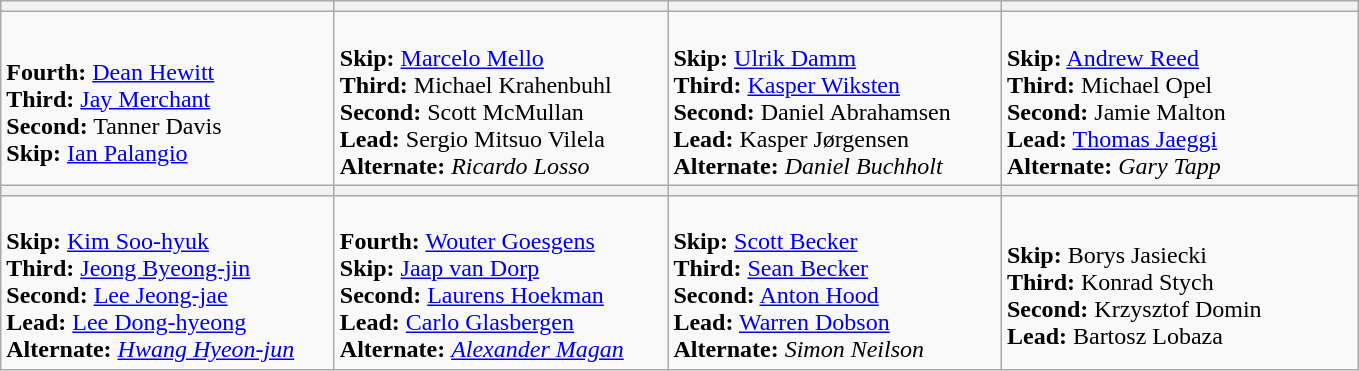<table class="wikitable">
<tr>
<th width=215></th>
<th width=215></th>
<th width=215></th>
<th width=215></th>
</tr>
<tr>
<td><br><strong>Fourth:</strong> <a href='#'>Dean Hewitt</a><br>
<strong>Third:</strong> <a href='#'>Jay Merchant</a><br>
<strong>Second:</strong> Tanner Davis<br>
<strong>Skip:</strong> <a href='#'>Ian Palangio</a></td>
<td><br><strong>Skip:</strong> <a href='#'>Marcelo Mello</a><br>
<strong>Third:</strong> Michael Krahenbuhl<br>
<strong>Second:</strong> Scott McMullan<br>
<strong>Lead:</strong> Sergio Mitsuo Vilela<br>
<strong>Alternate:</strong> <em>Ricardo Losso</em></td>
<td><br><strong>Skip:</strong> <a href='#'>Ulrik Damm</a><br>
<strong>Third:</strong> <a href='#'>Kasper Wiksten</a><br>
<strong>Second:</strong> Daniel Abrahamsen<br>
<strong>Lead:</strong> Kasper Jørgensen<br>
<strong>Alternate:</strong> <em>Daniel Buchholt</em></td>
<td><br><strong>Skip:</strong> <a href='#'>Andrew Reed</a><br>
<strong>Third:</strong> Michael Opel<br>
<strong>Second:</strong> Jamie Malton<br>
<strong>Lead:</strong> <a href='#'>Thomas Jaeggi</a><br>
<strong>Alternate:</strong> <em>Gary Tapp</em></td>
</tr>
<tr>
<th width=215></th>
<th width=215></th>
<th width=215></th>
<th width=230></th>
</tr>
<tr>
<td><br><strong>Skip:</strong> <a href='#'>Kim Soo-hyuk</a><br>
<strong>Third:</strong> <a href='#'>Jeong Byeong-jin</a><br>
<strong>Second:</strong> <a href='#'>Lee Jeong-jae</a><br>
<strong>Lead:</strong> <a href='#'>Lee Dong-hyeong</a><br>
<strong>Alternate:</strong> <em><a href='#'>Hwang Hyeon-jun</a></em></td>
<td><br><strong>Fourth:</strong> <a href='#'>Wouter Goesgens</a><br>
<strong>Skip:</strong> <a href='#'>Jaap van Dorp</a><br>
<strong>Second:</strong> <a href='#'>Laurens Hoekman</a><br>
<strong>Lead:</strong> <a href='#'>Carlo Glasbergen</a><br>
<strong>Alternate:</strong> <em><a href='#'>Alexander Magan</a></em></td>
<td><br><strong>Skip:</strong> <a href='#'>Scott Becker</a><br>
<strong>Third:</strong> <a href='#'>Sean Becker</a><br>
<strong>Second:</strong> <a href='#'>Anton Hood</a><br>
<strong>Lead:</strong> <a href='#'>Warren Dobson</a><br>
<strong>Alternate:</strong> <em>Simon Neilson</em></td>
<td><br><strong>Skip:</strong> Borys Jasiecki<br>
<strong>Third:</strong> Konrad Stych<br>
<strong>Second:</strong> Krzysztof Domin<br>
<strong>Lead:</strong> Bartosz Lobaza</td>
</tr>
</table>
